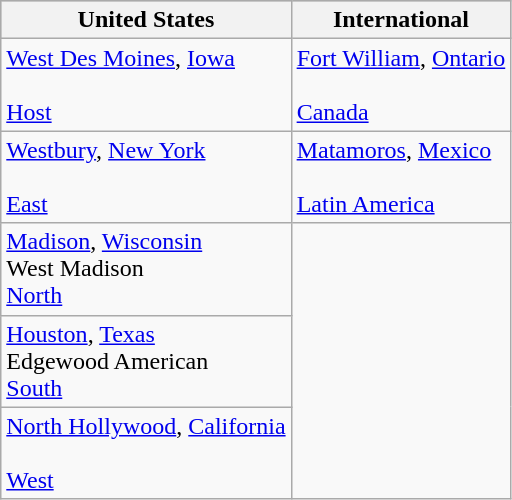<table class="wikitable">
<tr style="background:#bebebe;">
<th>United States</th>
<th>International</th>
</tr>
<tr>
<td> <a href='#'>West Des Moines</a>, <a href='#'>Iowa</a><br><br><a href='#'>Host</a></td>
<td> <a href='#'>Fort William</a>, <a href='#'>Ontario</a><br><br><a href='#'>Canada</a></td>
</tr>
<tr>
<td> <a href='#'>Westbury</a>, <a href='#'>New York</a><br><br><a href='#'>East</a></td>
<td> <a href='#'>Matamoros</a>, <a href='#'>Mexico</a><br><br><a href='#'>Latin America</a></td>
</tr>
<tr>
<td> <a href='#'>Madison</a>, <a href='#'>Wisconsin</a><br>West Madison<br><a href='#'>North</a></td>
<td rowspan=3></td>
</tr>
<tr>
<td> <a href='#'>Houston</a>, <a href='#'>Texas</a><br>Edgewood American<br><a href='#'>South</a></td>
</tr>
<tr>
<td> <a href='#'>North Hollywood</a>, <a href='#'>California</a><br><br><a href='#'>West</a></td>
</tr>
</table>
